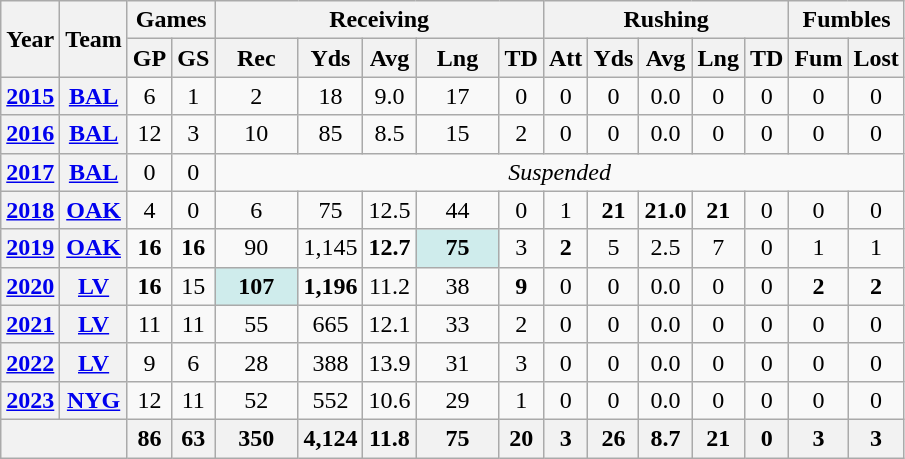<table class="wikitable" style="text-align:center;">
<tr>
<th rowspan="2">Year</th>
<th rowspan="2">Team</th>
<th colspan="2">Games</th>
<th colspan="5">Receiving</th>
<th colspan="5">Rushing</th>
<th colspan="2">Fumbles</th>
</tr>
<tr>
<th>GP</th>
<th>GS</th>
<th>Rec</th>
<th>Yds</th>
<th>Avg</th>
<th>Lng</th>
<th>TD</th>
<th>Att</th>
<th>Yds</th>
<th>Avg</th>
<th>Lng</th>
<th>TD</th>
<th>Fum</th>
<th>Lost</th>
</tr>
<tr>
<th><a href='#'>2015</a></th>
<th><a href='#'>BAL</a></th>
<td>6</td>
<td>1</td>
<td>2</td>
<td>18</td>
<td>9.0</td>
<td>17</td>
<td>0</td>
<td>0</td>
<td>0</td>
<td>0.0</td>
<td>0</td>
<td>0</td>
<td>0</td>
<td>0</td>
</tr>
<tr>
<th><a href='#'>2016</a></th>
<th><a href='#'>BAL</a></th>
<td>12</td>
<td>3</td>
<td>10</td>
<td>85</td>
<td>8.5</td>
<td>15</td>
<td>2</td>
<td>0</td>
<td>0</td>
<td>0.0</td>
<td>0</td>
<td>0</td>
<td>0</td>
<td>0</td>
</tr>
<tr>
<th><a href='#'>2017</a></th>
<th><a href='#'>BAL</a></th>
<td>0</td>
<td>0</td>
<td colspan="12"><em>Suspended</em></td>
</tr>
<tr>
<th><a href='#'>2018</a></th>
<th><a href='#'>OAK</a></th>
<td>4</td>
<td>0</td>
<td>6</td>
<td>75</td>
<td>12.5</td>
<td>44</td>
<td>0</td>
<td>1</td>
<td><strong>21</strong></td>
<td><strong>21.0</strong></td>
<td><strong>21</strong></td>
<td>0</td>
<td>0</td>
<td>0</td>
</tr>
<tr>
<th><a href='#'>2019</a></th>
<th><a href='#'>OAK</a></th>
<td><strong>16</strong></td>
<td><strong>16</strong></td>
<td>90</td>
<td>1,145</td>
<td><strong>12.7</strong></td>
<td style="background:#cfecec; width:3em;"><strong>75</strong></td>
<td>3</td>
<td><strong>2</strong></td>
<td>5</td>
<td>2.5</td>
<td>7</td>
<td>0</td>
<td>1</td>
<td>1</td>
</tr>
<tr>
<th><a href='#'>2020</a></th>
<th><a href='#'>LV</a></th>
<td><strong>16</strong></td>
<td>15</td>
<td style="background:#cfecec; width:3em;"><strong>107</strong></td>
<td><strong>1,196</strong></td>
<td>11.2</td>
<td>38</td>
<td><strong>9</strong></td>
<td>0</td>
<td>0</td>
<td>0.0</td>
<td>0</td>
<td>0</td>
<td><strong>2</strong></td>
<td><strong>2</strong></td>
</tr>
<tr>
<th><a href='#'>2021</a></th>
<th><a href='#'>LV</a></th>
<td>11</td>
<td>11</td>
<td>55</td>
<td>665</td>
<td>12.1</td>
<td>33</td>
<td>2</td>
<td>0</td>
<td>0</td>
<td>0.0</td>
<td>0</td>
<td>0</td>
<td>0</td>
<td>0</td>
</tr>
<tr>
<th><a href='#'>2022</a></th>
<th><a href='#'>LV</a></th>
<td>9</td>
<td>6</td>
<td>28</td>
<td>388</td>
<td>13.9</td>
<td>31</td>
<td>3</td>
<td>0</td>
<td>0</td>
<td>0.0</td>
<td>0</td>
<td>0</td>
<td>0</td>
<td>0</td>
</tr>
<tr>
<th><a href='#'>2023</a></th>
<th><a href='#'>NYG</a></th>
<td>12</td>
<td>11</td>
<td>52</td>
<td>552</td>
<td>10.6</td>
<td>29</td>
<td>1</td>
<td>0</td>
<td>0</td>
<td>0.0</td>
<td>0</td>
<td>0</td>
<td>0</td>
<td>0</td>
</tr>
<tr>
<th colspan="2"></th>
<th>86</th>
<th>63</th>
<th>350</th>
<th>4,124</th>
<th>11.8</th>
<th>75</th>
<th>20</th>
<th>3</th>
<th>26</th>
<th>8.7</th>
<th>21</th>
<th>0</th>
<th>3</th>
<th>3</th>
</tr>
</table>
